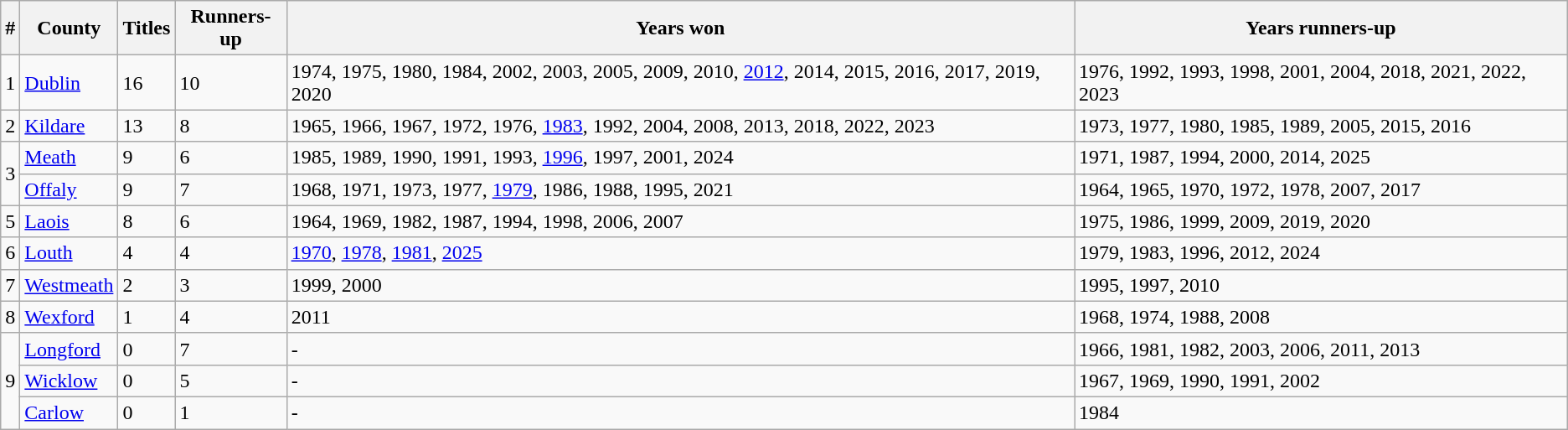<table class="wikitable">
<tr>
<th>#</th>
<th>County</th>
<th>Titles</th>
<th>Runners-up</th>
<th>Years won</th>
<th>Years runners-up</th>
</tr>
<tr>
<td>1</td>
<td><a href='#'>Dublin</a></td>
<td>16</td>
<td>10</td>
<td>1974, 1975, 1980, 1984, 2002, 2003, 2005, 2009, 2010, <a href='#'>2012</a>, 2014, 2015, 2016, 2017, 2019, 2020</td>
<td>1976, 1992, 1993, 1998, 2001, 2004, 2018, 2021, 2022, 2023</td>
</tr>
<tr>
<td>2</td>
<td><a href='#'>Kildare</a></td>
<td>13</td>
<td>8</td>
<td>1965, 1966, 1967, 1972, 1976, <a href='#'>1983</a>, 1992, 2004, 2008, 2013, 2018, 2022, 2023</td>
<td>1973, 1977, 1980, 1985, 1989, 2005, 2015, 2016</td>
</tr>
<tr>
<td rowspan=2>3</td>
<td><a href='#'>Meath</a></td>
<td>9</td>
<td>6</td>
<td>1985, 1989, 1990, 1991, 1993, <a href='#'>1996</a>, 1997, 2001, 2024</td>
<td>1971, 1987, 1994, 2000, 2014, 2025</td>
</tr>
<tr>
<td><a href='#'>Offaly</a></td>
<td>9</td>
<td>7</td>
<td>1968, 1971, 1973, 1977, <a href='#'>1979</a>, 1986, 1988, 1995, 2021</td>
<td>1964, 1965, 1970, 1972, 1978, 2007, 2017</td>
</tr>
<tr>
<td>5</td>
<td><a href='#'>Laois</a></td>
<td>8</td>
<td>6</td>
<td>1964, 1969, 1982, 1987, 1994, 1998, 2006, 2007</td>
<td>1975, 1986, 1999, 2009, 2019, 2020</td>
</tr>
<tr>
<td>6</td>
<td><a href='#'>Louth</a></td>
<td>4</td>
<td>4</td>
<td><a href='#'>1970</a>, <a href='#'>1978</a>, <a href='#'>1981</a>, <a href='#'>2025</a></td>
<td>1979, 1983, 1996, 2012, 2024</td>
</tr>
<tr>
<td>7</td>
<td><a href='#'>Westmeath</a></td>
<td>2</td>
<td>3</td>
<td>1999, 2000</td>
<td>1995, 1997, 2010</td>
</tr>
<tr>
<td>8</td>
<td><a href='#'>Wexford</a></td>
<td>1</td>
<td>4</td>
<td>2011</td>
<td>1968, 1974, 1988, 2008</td>
</tr>
<tr>
<td rowspan=3>9</td>
<td><a href='#'>Longford</a></td>
<td>0</td>
<td>7</td>
<td>-</td>
<td>1966, 1981, 1982, 2003, 2006, 2011, 2013</td>
</tr>
<tr>
<td><a href='#'>Wicklow</a></td>
<td>0</td>
<td>5</td>
<td>-</td>
<td>1967, 1969, 1990, 1991, 2002</td>
</tr>
<tr>
<td><a href='#'>Carlow</a></td>
<td>0</td>
<td>1</td>
<td>-</td>
<td>1984</td>
</tr>
</table>
